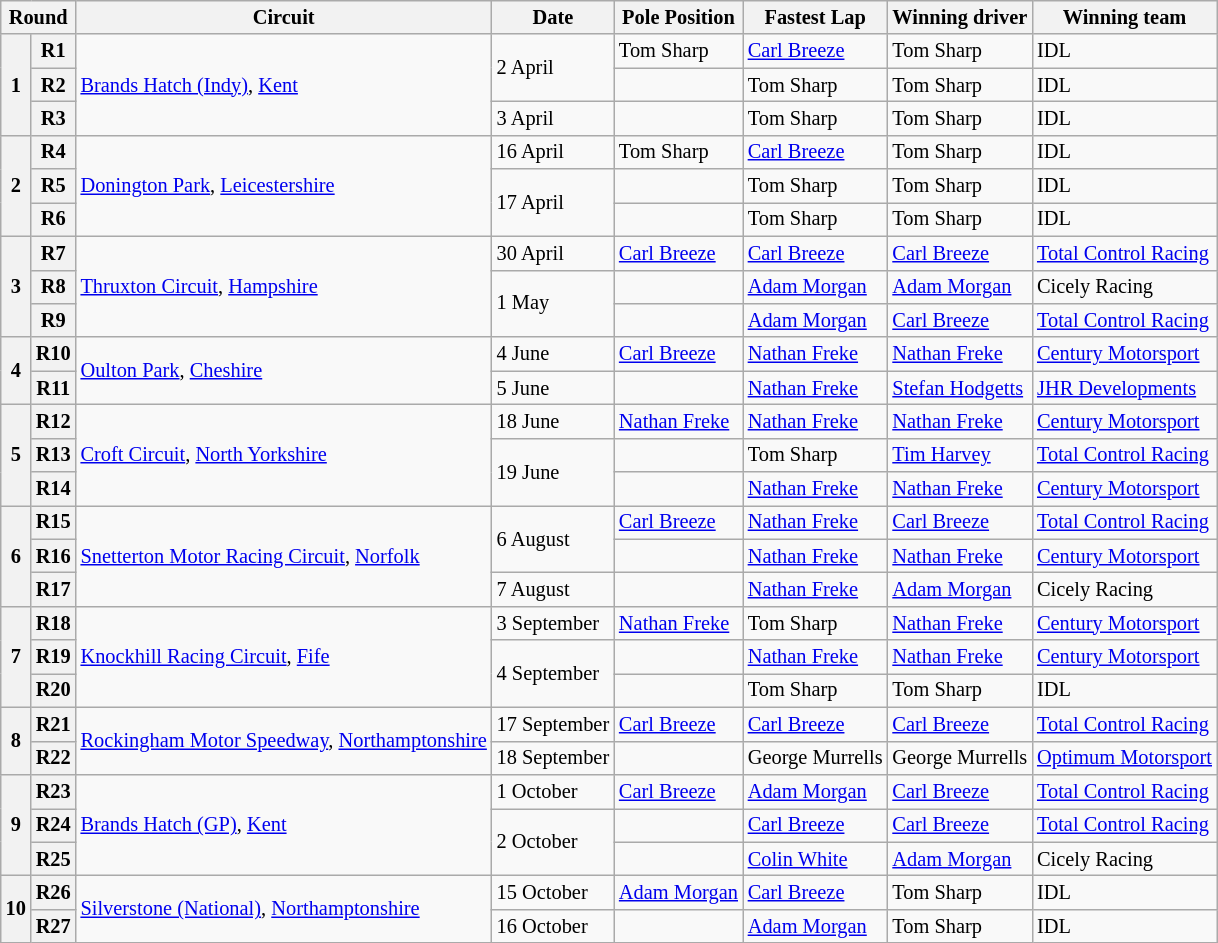<table class="wikitable" style="font-size: 85%">
<tr>
<th colspan=2>Round</th>
<th>Circuit</th>
<th>Date</th>
<th>Pole Position</th>
<th>Fastest Lap</th>
<th>Winning driver</th>
<th>Winning team</th>
</tr>
<tr>
<th rowspan=3>1</th>
<th>R1</th>
<td rowspan=3><a href='#'>Brands Hatch (Indy)</a>, <a href='#'>Kent</a></td>
<td rowspan=2>2 April</td>
<td> Tom Sharp</td>
<td> <a href='#'>Carl Breeze</a></td>
<td> Tom Sharp</td>
<td>IDL</td>
</tr>
<tr>
<th>R2</th>
<td></td>
<td> Tom Sharp</td>
<td> Tom Sharp</td>
<td>IDL</td>
</tr>
<tr>
<th>R3</th>
<td>3 April</td>
<td></td>
<td> Tom Sharp</td>
<td> Tom Sharp</td>
<td>IDL</td>
</tr>
<tr>
<th rowspan=3>2</th>
<th>R4</th>
<td rowspan=3><a href='#'>Donington Park</a>, <a href='#'>Leicestershire</a></td>
<td>16 April</td>
<td> Tom Sharp</td>
<td> <a href='#'>Carl Breeze</a></td>
<td> Tom Sharp</td>
<td>IDL</td>
</tr>
<tr>
<th>R5</th>
<td rowspan=2>17 April</td>
<td></td>
<td> Tom Sharp</td>
<td> Tom Sharp</td>
<td>IDL</td>
</tr>
<tr>
<th>R6</th>
<td></td>
<td> Tom Sharp</td>
<td> Tom Sharp</td>
<td>IDL</td>
</tr>
<tr>
<th rowspan=3>3</th>
<th>R7</th>
<td rowspan=3><a href='#'>Thruxton Circuit</a>, <a href='#'>Hampshire</a></td>
<td>30 April</td>
<td> <a href='#'>Carl Breeze</a></td>
<td> <a href='#'>Carl Breeze</a></td>
<td> <a href='#'>Carl Breeze</a></td>
<td><a href='#'>Total Control Racing</a></td>
</tr>
<tr>
<th>R8</th>
<td rowspan=2>1 May</td>
<td></td>
<td> <a href='#'>Adam Morgan</a></td>
<td> <a href='#'>Adam Morgan</a></td>
<td>Cicely Racing</td>
</tr>
<tr>
<th>R9</th>
<td></td>
<td> <a href='#'>Adam Morgan</a></td>
<td> <a href='#'>Carl Breeze</a></td>
<td><a href='#'>Total Control Racing</a></td>
</tr>
<tr>
<th rowspan=2>4</th>
<th>R10</th>
<td rowspan=2><a href='#'>Oulton Park</a>, <a href='#'>Cheshire</a></td>
<td>4 June</td>
<td> <a href='#'>Carl Breeze</a></td>
<td> <a href='#'>Nathan Freke</a></td>
<td> <a href='#'>Nathan Freke</a></td>
<td><a href='#'>Century Motorsport</a></td>
</tr>
<tr>
<th>R11</th>
<td>5 June</td>
<td></td>
<td> <a href='#'>Nathan Freke</a></td>
<td> <a href='#'>Stefan Hodgetts</a></td>
<td><a href='#'>JHR Developments</a></td>
</tr>
<tr>
<th rowspan=3>5</th>
<th>R12</th>
<td rowspan=3><a href='#'>Croft Circuit</a>, <a href='#'>North Yorkshire</a></td>
<td>18 June</td>
<td> <a href='#'>Nathan Freke</a></td>
<td> <a href='#'>Nathan Freke</a></td>
<td> <a href='#'>Nathan Freke</a></td>
<td><a href='#'>Century Motorsport</a></td>
</tr>
<tr>
<th>R13</th>
<td rowspan=2>19 June</td>
<td></td>
<td> Tom Sharp</td>
<td> <a href='#'>Tim Harvey</a></td>
<td><a href='#'>Total Control Racing</a></td>
</tr>
<tr>
<th>R14</th>
<td></td>
<td> <a href='#'>Nathan Freke</a></td>
<td> <a href='#'>Nathan Freke</a></td>
<td><a href='#'>Century Motorsport</a></td>
</tr>
<tr>
<th rowspan=3>6</th>
<th>R15</th>
<td rowspan=3><a href='#'>Snetterton Motor Racing Circuit</a>, <a href='#'>Norfolk</a></td>
<td rowspan=2>6 August</td>
<td> <a href='#'>Carl Breeze</a></td>
<td> <a href='#'>Nathan Freke</a></td>
<td> <a href='#'>Carl Breeze</a></td>
<td><a href='#'>Total Control Racing</a></td>
</tr>
<tr>
<th>R16</th>
<td></td>
<td> <a href='#'>Nathan Freke</a></td>
<td> <a href='#'>Nathan Freke</a></td>
<td><a href='#'>Century Motorsport</a></td>
</tr>
<tr>
<th>R17</th>
<td>7 August</td>
<td></td>
<td> <a href='#'>Nathan Freke</a></td>
<td> <a href='#'>Adam Morgan</a></td>
<td>Cicely Racing</td>
</tr>
<tr>
<th rowspan=3>7</th>
<th>R18</th>
<td rowspan=3><a href='#'>Knockhill Racing Circuit</a>, <a href='#'>Fife</a></td>
<td>3 September</td>
<td> <a href='#'>Nathan Freke</a></td>
<td> Tom Sharp</td>
<td> <a href='#'>Nathan Freke</a></td>
<td><a href='#'>Century Motorsport</a></td>
</tr>
<tr>
<th>R19</th>
<td rowspan=2>4 September</td>
<td></td>
<td> <a href='#'>Nathan Freke</a></td>
<td> <a href='#'>Nathan Freke</a></td>
<td><a href='#'>Century Motorsport</a></td>
</tr>
<tr>
<th>R20</th>
<td></td>
<td> Tom Sharp</td>
<td> Tom Sharp</td>
<td>IDL</td>
</tr>
<tr>
<th rowspan=2>8</th>
<th>R21</th>
<td rowspan=2><a href='#'>Rockingham Motor Speedway</a>, <a href='#'>Northamptonshire</a></td>
<td>17 September</td>
<td> <a href='#'>Carl Breeze</a></td>
<td> <a href='#'>Carl Breeze</a></td>
<td> <a href='#'>Carl Breeze</a></td>
<td><a href='#'>Total Control Racing</a></td>
</tr>
<tr>
<th>R22</th>
<td>18 September</td>
<td></td>
<td> George Murrells</td>
<td> George Murrells</td>
<td><a href='#'>Optimum Motorsport</a></td>
</tr>
<tr>
<th rowspan=3>9</th>
<th>R23</th>
<td rowspan=3><a href='#'>Brands Hatch (GP)</a>, <a href='#'>Kent</a></td>
<td>1 October</td>
<td> <a href='#'>Carl Breeze</a></td>
<td> <a href='#'>Adam Morgan</a></td>
<td> <a href='#'>Carl Breeze</a></td>
<td><a href='#'>Total Control Racing</a></td>
</tr>
<tr>
<th>R24</th>
<td rowspan=2>2 October</td>
<td></td>
<td> <a href='#'>Carl Breeze</a></td>
<td> <a href='#'>Carl Breeze</a></td>
<td><a href='#'>Total Control Racing</a></td>
</tr>
<tr>
<th>R25</th>
<td></td>
<td> <a href='#'>Colin White</a></td>
<td> <a href='#'>Adam Morgan</a></td>
<td>Cicely Racing</td>
</tr>
<tr>
<th rowspan=2>10</th>
<th>R26</th>
<td rowspan=2><a href='#'>Silverstone (National)</a>, <a href='#'>Northamptonshire</a></td>
<td>15 October</td>
<td> <a href='#'>Adam Morgan</a></td>
<td> <a href='#'>Carl Breeze</a></td>
<td> Tom Sharp</td>
<td>IDL</td>
</tr>
<tr>
<th>R27</th>
<td>16 October</td>
<td></td>
<td> <a href='#'>Adam Morgan</a></td>
<td> Tom Sharp</td>
<td>IDL</td>
</tr>
</table>
